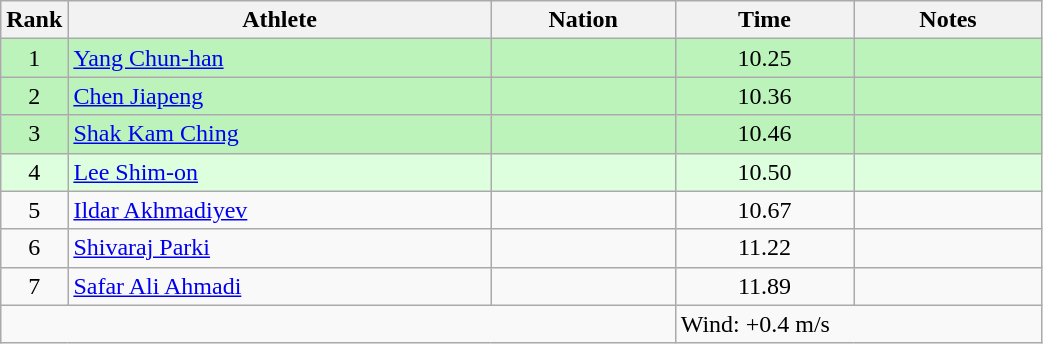<table class="wikitable sortable" style="text-align:center;width: 55%;">
<tr>
<th scope="col" style="width: 10px;">Rank</th>
<th scope="col">Athlete</th>
<th scope="col">Nation</th>
<th scope="col">Time</th>
<th scope="col">Notes</th>
</tr>
<tr bgcolor=bbf3bb>
<td>1</td>
<td align=left><a href='#'>Yang Chun-han</a></td>
<td align=left></td>
<td>10.25</td>
<td></td>
</tr>
<tr bgcolor=bbf3bb>
<td>2</td>
<td align=left><a href='#'>Chen Jiapeng</a></td>
<td align=left></td>
<td>10.36</td>
<td></td>
</tr>
<tr bgcolor=bbf3bb>
<td>3</td>
<td align=left><a href='#'>Shak Kam Ching</a></td>
<td align=left></td>
<td>10.46</td>
<td></td>
</tr>
<tr bgcolor=ddffdd>
<td>4</td>
<td align=left><a href='#'>Lee Shim-on</a></td>
<td align=left></td>
<td>10.50</td>
<td></td>
</tr>
<tr>
<td>5</td>
<td align=left><a href='#'>Ildar Akhmadiyev</a></td>
<td align=left></td>
<td>10.67</td>
<td></td>
</tr>
<tr>
<td>6</td>
<td align=left><a href='#'>Shivaraj Parki</a></td>
<td align=left></td>
<td>11.22</td>
<td></td>
</tr>
<tr>
<td>7</td>
<td align=left><a href='#'>Safar Ali Ahmadi</a></td>
<td align=left></td>
<td>11.89</td>
<td></td>
</tr>
<tr class="sortbottom">
<td colspan="3"></td>
<td colspan="2" style="text-align:left;">Wind: +0.4 m/s</td>
</tr>
</table>
